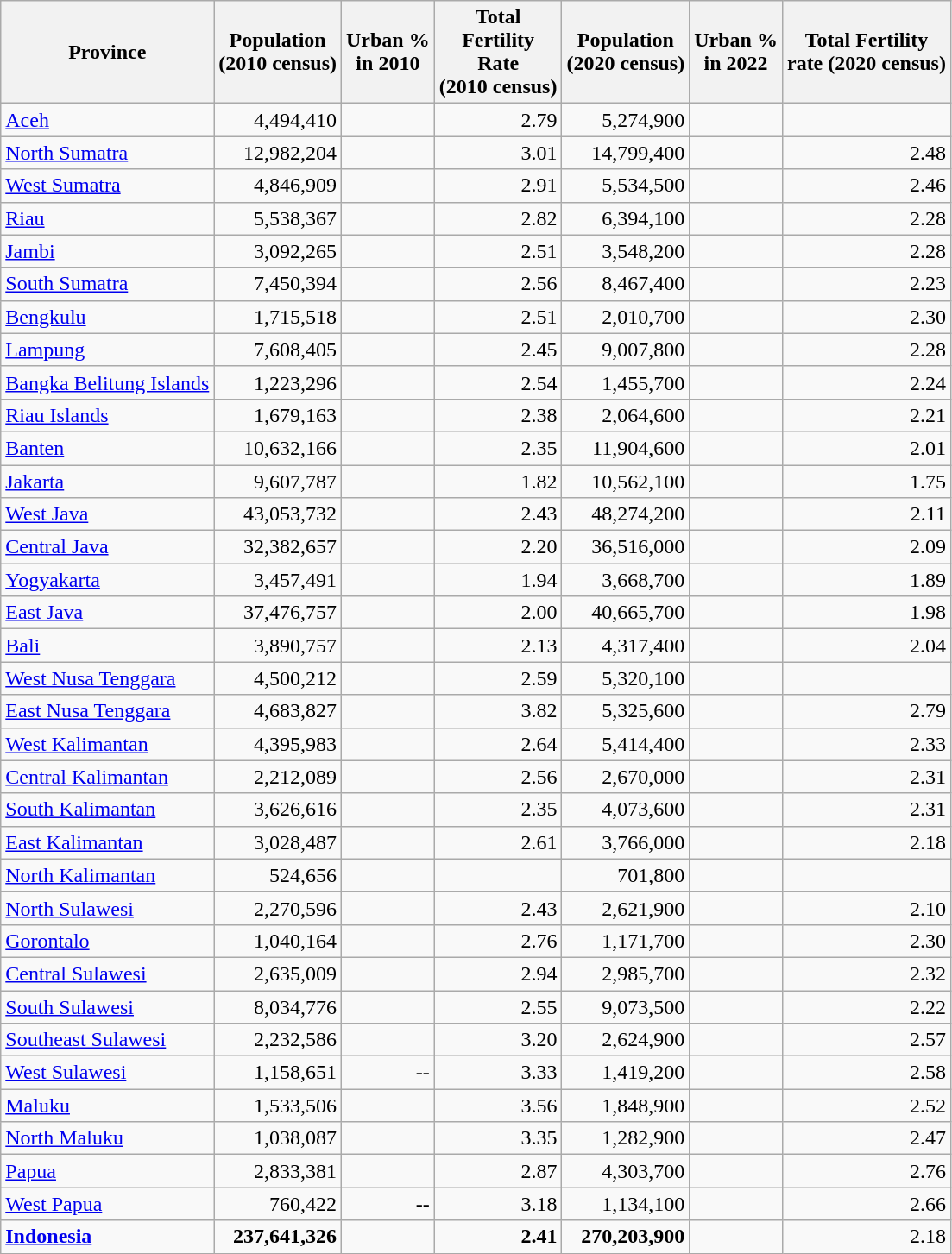<table class="wikitable sortable" style="text-align:right; margin-right:60px">
<tr>
<th align=center>Province</th>
<th>Population <br>(2010 census)</th>
<th>Urban %<br>in 2010</th>
<th>Total<br>Fertility<br>Rate<br>(2010 census)</th>
<th>Population <br>(2020 census)</th>
<th>Urban %<br>in 2022</th>
<th>Total Fertility<br>rate (2020 census)</th>
</tr>
<tr>
<td align=left><a href='#'>Aceh</a></td>
<td>4,494,410</td>
<td></td>
<td>2.79</td>
<td>5,274,900</td>
<td></td>
<td></td>
</tr>
<tr>
<td align=left><a href='#'>North Sumatra</a></td>
<td>12,982,204</td>
<td></td>
<td>3.01</td>
<td>14,799,400</td>
<td></td>
<td>2.48</td>
</tr>
<tr>
<td align=left><a href='#'>West Sumatra</a></td>
<td>4,846,909</td>
<td></td>
<td>2.91</td>
<td>5,534,500</td>
<td></td>
<td>2.46</td>
</tr>
<tr>
<td align=left><a href='#'>Riau</a></td>
<td>5,538,367</td>
<td></td>
<td>2.82</td>
<td>6,394,100</td>
<td></td>
<td>2.28</td>
</tr>
<tr>
<td align=left><a href='#'>Jambi</a></td>
<td>3,092,265</td>
<td></td>
<td>2.51</td>
<td>3,548,200</td>
<td></td>
<td>2.28</td>
</tr>
<tr>
<td align=left><a href='#'>South Sumatra</a></td>
<td>7,450,394</td>
<td></td>
<td>2.56</td>
<td>8,467,400</td>
<td></td>
<td>2.23</td>
</tr>
<tr>
<td align=left><a href='#'>Bengkulu</a></td>
<td>1,715,518</td>
<td></td>
<td>2.51</td>
<td>2,010,700</td>
<td></td>
<td>2.30</td>
</tr>
<tr>
<td align=left><a href='#'>Lampung</a></td>
<td>7,608,405</td>
<td></td>
<td>2.45</td>
<td>9,007,800</td>
<td></td>
<td>2.28</td>
</tr>
<tr>
<td align=left><a href='#'>Bangka Belitung Islands</a></td>
<td>1,223,296</td>
<td></td>
<td>2.54</td>
<td>1,455,700</td>
<td></td>
<td>2.24</td>
</tr>
<tr>
<td align=left><a href='#'>Riau Islands</a></td>
<td>1,679,163</td>
<td></td>
<td>2.38</td>
<td>2,064,600</td>
<td></td>
<td>2.21</td>
</tr>
<tr>
<td align=left><a href='#'>Banten</a></td>
<td>10,632,166</td>
<td></td>
<td>2.35</td>
<td>11,904,600</td>
<td></td>
<td>2.01</td>
</tr>
<tr>
<td align=left><a href='#'>Jakarta</a></td>
<td>9,607,787</td>
<td></td>
<td>1.82</td>
<td>10,562,100</td>
<td></td>
<td>1.75</td>
</tr>
<tr>
<td align=left><a href='#'>West Java</a></td>
<td>43,053,732</td>
<td></td>
<td>2.43</td>
<td>48,274,200</td>
<td></td>
<td>2.11</td>
</tr>
<tr>
<td align=left><a href='#'>Central Java</a></td>
<td>32,382,657</td>
<td></td>
<td>2.20</td>
<td>36,516,000</td>
<td></td>
<td>2.09</td>
</tr>
<tr>
<td align=left><a href='#'>Yogyakarta</a></td>
<td>3,457,491</td>
<td></td>
<td>1.94</td>
<td>3,668,700</td>
<td></td>
<td>1.89</td>
</tr>
<tr>
<td align=left><a href='#'>East Java</a></td>
<td>37,476,757</td>
<td></td>
<td>2.00</td>
<td>40,665,700</td>
<td></td>
<td>1.98</td>
</tr>
<tr>
<td align=left><a href='#'>Bali</a></td>
<td>3,890,757</td>
<td></td>
<td>2.13</td>
<td>4,317,400</td>
<td></td>
<td>2.04</td>
</tr>
<tr>
<td align=left><a href='#'>West Nusa Tenggara</a></td>
<td>4,500,212</td>
<td></td>
<td>2.59</td>
<td>5,320,100</td>
<td></td>
<td></td>
</tr>
<tr>
<td align=left><a href='#'>East Nusa Tenggara</a></td>
<td>4,683,827</td>
<td></td>
<td>3.82</td>
<td>5,325,600</td>
<td></td>
<td>2.79</td>
</tr>
<tr>
<td align=left><a href='#'>West Kalimantan</a></td>
<td>4,395,983</td>
<td></td>
<td>2.64</td>
<td>5,414,400</td>
<td></td>
<td>2.33</td>
</tr>
<tr>
<td align=left><a href='#'>Central Kalimantan</a></td>
<td>2,212,089</td>
<td></td>
<td>2.56</td>
<td>2,670,000</td>
<td></td>
<td>2.31</td>
</tr>
<tr>
<td align=left><a href='#'>South Kalimantan</a></td>
<td>3,626,616</td>
<td></td>
<td>2.35</td>
<td>4,073,600</td>
<td></td>
<td>2.31</td>
</tr>
<tr>
<td align=left><a href='#'>East Kalimantan</a></td>
<td>3,028,487</td>
<td></td>
<td>2.61</td>
<td>3,766,000</td>
<td></td>
<td>2.18</td>
</tr>
<tr>
<td align=left><a href='#'>North Kalimantan</a></td>
<td>524,656</td>
<td></td>
<td></td>
<td>701,800</td>
<td></td>
<td></td>
</tr>
<tr>
<td align=left><a href='#'>North Sulawesi</a></td>
<td>2,270,596</td>
<td></td>
<td>2.43</td>
<td>2,621,900</td>
<td></td>
<td>2.10</td>
</tr>
<tr>
<td align=left><a href='#'>Gorontalo</a></td>
<td>1,040,164</td>
<td></td>
<td>2.76</td>
<td>1,171,700</td>
<td></td>
<td>2.30</td>
</tr>
<tr>
<td align=left><a href='#'>Central Sulawesi</a></td>
<td>2,635,009</td>
<td></td>
<td>2.94</td>
<td>2,985,700</td>
<td></td>
<td>2.32</td>
</tr>
<tr>
<td align=left><a href='#'>South Sulawesi</a></td>
<td>8,034,776</td>
<td></td>
<td>2.55</td>
<td>9,073,500</td>
<td></td>
<td>2.22</td>
</tr>
<tr>
<td align=left><a href='#'>Southeast Sulawesi</a></td>
<td>2,232,586</td>
<td></td>
<td>3.20</td>
<td>2,624,900</td>
<td></td>
<td>2.57</td>
</tr>
<tr>
<td align=left><a href='#'>West Sulawesi</a></td>
<td>1,158,651</td>
<td>--</td>
<td>3.33</td>
<td>1,419,200</td>
<td></td>
<td>2.58</td>
</tr>
<tr>
<td align=left><a href='#'>Maluku</a></td>
<td>1,533,506</td>
<td></td>
<td>3.56</td>
<td>1,848,900</td>
<td></td>
<td>2.52</td>
</tr>
<tr>
<td align=left><a href='#'>North Maluku</a></td>
<td>1,038,087</td>
<td></td>
<td>3.35</td>
<td>1,282,900</td>
<td></td>
<td>2.47</td>
</tr>
<tr>
<td align=left><a href='#'>Papua</a></td>
<td>2,833,381</td>
<td></td>
<td>2.87</td>
<td>4,303,700</td>
<td></td>
<td>2.76</td>
</tr>
<tr>
<td align=left><a href='#'>West Papua</a></td>
<td>760,422</td>
<td>--</td>
<td>3.18</td>
<td>1,134,100</td>
<td></td>
<td>2.66</td>
</tr>
<tr>
<td align=left><strong><a href='#'>Indonesia</a></strong></td>
<td><strong>237,641,326</strong></td>
<td></td>
<td><strong>2.41</strong></td>
<td><strong>270,203,900</strong></td>
<td></td>
<td>2.18</td>
</tr>
</table>
